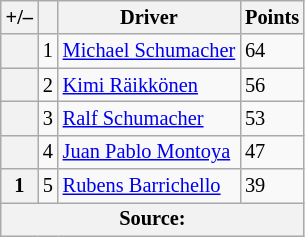<table class="wikitable" style="font-size: 85%;">
<tr>
<th scope="col">+/–</th>
<th scope="col"></th>
<th scope="col">Driver</th>
<th scope="col">Points</th>
</tr>
<tr>
<th scope="row"></th>
<td align="center">1</td>
<td> <a href='#'>Michael Schumacher</a></td>
<td>64</td>
</tr>
<tr>
<th scope="row"></th>
<td align="center">2</td>
<td> <a href='#'>Kimi Räikkönen</a></td>
<td>56</td>
</tr>
<tr>
<th scope="row"></th>
<td align="center">3</td>
<td> <a href='#'>Ralf Schumacher</a></td>
<td>53</td>
</tr>
<tr>
<th scope="row"></th>
<td align="center">4</td>
<td> <a href='#'>Juan Pablo Montoya</a></td>
<td>47</td>
</tr>
<tr>
<th scope="row"> 1</th>
<td align="center">5</td>
<td> <a href='#'>Rubens Barrichello</a></td>
<td>39</td>
</tr>
<tr>
<th colspan=4>Source: </th>
</tr>
</table>
